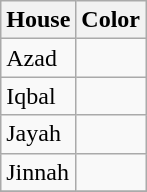<table class="wikitable">
<tr>
<th>House</th>
<th>Color</th>
</tr>
<tr>
<td>Azad</td>
<td></td>
</tr>
<tr>
<td>Iqbal</td>
<td></td>
</tr>
<tr>
<td>Jayah</td>
<td></td>
</tr>
<tr>
<td>Jinnah</td>
<td></td>
</tr>
<tr>
</tr>
</table>
